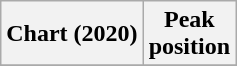<table class="wikitable plainrowheaders">
<tr>
<th scope="col">Chart (2020)</th>
<th scope="col">Peak<br>position</th>
</tr>
<tr>
</tr>
</table>
